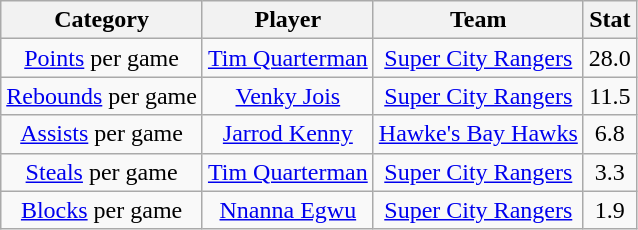<table class="wikitable" style="text-align:center">
<tr>
<th>Category</th>
<th>Player</th>
<th>Team</th>
<th>Stat</th>
</tr>
<tr>
<td><a href='#'>Points</a> per game</td>
<td><a href='#'>Tim Quarterman</a></td>
<td><a href='#'>Super City Rangers</a></td>
<td>28.0</td>
</tr>
<tr>
<td><a href='#'>Rebounds</a> per game</td>
<td><a href='#'>Venky Jois</a></td>
<td><a href='#'>Super City Rangers</a></td>
<td>11.5</td>
</tr>
<tr>
<td><a href='#'>Assists</a> per game</td>
<td><a href='#'>Jarrod Kenny</a></td>
<td><a href='#'>Hawke's Bay Hawks</a></td>
<td>6.8</td>
</tr>
<tr>
<td><a href='#'>Steals</a> per game</td>
<td><a href='#'>Tim Quarterman</a></td>
<td><a href='#'>Super City Rangers</a></td>
<td>3.3</td>
</tr>
<tr>
<td><a href='#'>Blocks</a> per game</td>
<td><a href='#'>Nnanna Egwu</a></td>
<td><a href='#'>Super City Rangers</a></td>
<td>1.9</td>
</tr>
</table>
